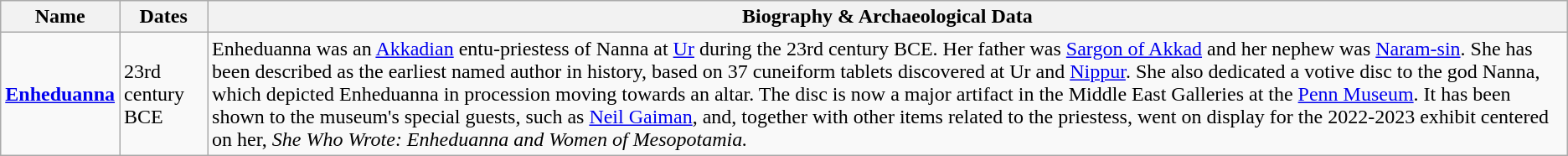<table class="wikitable">
<tr>
<th>Name</th>
<th>Dates</th>
<th>Biography & Archaeological Data</th>
</tr>
<tr>
<td><strong><a href='#'>Enheduanna</a></strong></td>
<td>23rd century BCE</td>
<td>Enheduanna was an <a href='#'>Akkadian</a> entu-priestess of Nanna at <a href='#'>Ur</a> during the 23rd century BCE. Her father was <a href='#'>Sargon of Akkad</a> and her nephew was <a href='#'>Naram-sin</a>. She has been described as the earliest named author in history, based on 37 cuneiform tablets discovered at Ur and <a href='#'>Nippur</a>. She also dedicated a votive disc to the god Nanna, which depicted Enheduanna in procession moving towards an altar. The disc is now a major artifact in the Middle East Galleries at the <a href='#'>Penn Museum</a>. It has been shown to the museum's special guests, such as <a href='#'>Neil Gaiman</a>, and, together with other items related to the priestess, went on display for the 2022-2023 exhibit centered on her, <em>She Who Wrote: Enheduanna and Women of Mesopotamia.</em></td>
</tr>
</table>
